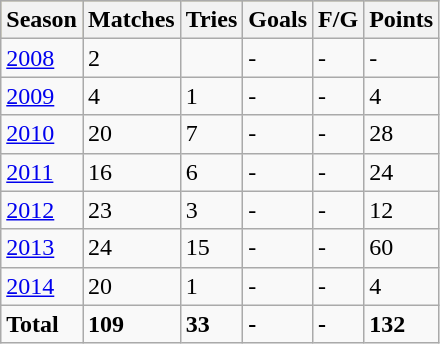<table class="wikitable">
<tr style="background:#bdb76b;">
<th>Season</th>
<th>Matches</th>
<th>Tries</th>
<th>Goals</th>
<th>F/G</th>
<th>Points</th>
</tr>
<tr>
<td><a href='#'>2008</a></td>
<td>2</td>
<td></td>
<td>-</td>
<td>-</td>
<td>-</td>
</tr>
<tr>
<td><a href='#'>2009</a></td>
<td>4</td>
<td>1</td>
<td>-</td>
<td>-</td>
<td>4</td>
</tr>
<tr>
<td><a href='#'>2010</a></td>
<td>20</td>
<td>7</td>
<td>-</td>
<td>-</td>
<td>28</td>
</tr>
<tr>
<td><a href='#'>2011</a></td>
<td>16</td>
<td>6</td>
<td>-</td>
<td>-</td>
<td>24</td>
</tr>
<tr>
<td><a href='#'>2012</a></td>
<td>23</td>
<td>3</td>
<td>-</td>
<td>-</td>
<td>12</td>
</tr>
<tr>
<td><a href='#'>2013</a></td>
<td>24</td>
<td>15</td>
<td>-</td>
<td>-</td>
<td>60</td>
</tr>
<tr>
<td><a href='#'>2014</a></td>
<td>20</td>
<td>1</td>
<td>-</td>
<td>-</td>
<td>4</td>
</tr>
<tr>
<td><strong>Total</strong></td>
<td><strong>109</strong></td>
<td><strong>33</strong></td>
<td><strong>-</strong></td>
<td><strong>-</strong></td>
<td><strong>132</strong></td>
</tr>
</table>
